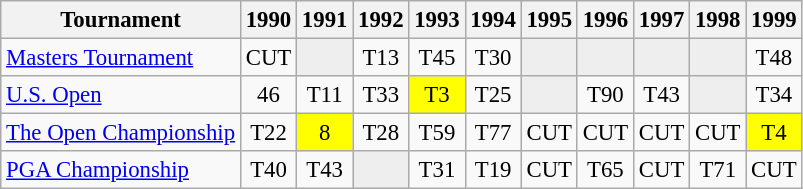<table class="wikitable" style="font-size:95%;text-align:center;">
<tr>
<th>Tournament</th>
<th>1990</th>
<th>1991</th>
<th>1992</th>
<th>1993</th>
<th>1994</th>
<th>1995</th>
<th>1996</th>
<th>1997</th>
<th>1998</th>
<th>1999</th>
</tr>
<tr>
<td align=left><a href='#'>Masters Tournament</a></td>
<td>CUT</td>
<td style="background:#eeeeee;"></td>
<td>T13</td>
<td>T45</td>
<td>T30</td>
<td style="background:#eeeeee;"></td>
<td style="background:#eeeeee;"></td>
<td style="background:#eeeeee;"></td>
<td style="background:#eeeeee;"></td>
<td>T48</td>
</tr>
<tr>
<td align=left><a href='#'>U.S. Open</a></td>
<td>46</td>
<td>T11</td>
<td>T33</td>
<td style="background:yellow;">T3</td>
<td>T25</td>
<td style="background:#eeeeee;"></td>
<td>T90</td>
<td>T43</td>
<td style="background:#eeeeee;"></td>
<td>T34</td>
</tr>
<tr>
<td align=left><a href='#'>The Open Championship</a></td>
<td>T22</td>
<td style="background:yellow;">8</td>
<td>T28</td>
<td>T59</td>
<td>T77</td>
<td>CUT</td>
<td>CUT</td>
<td>CUT</td>
<td>CUT</td>
<td style="background:yellow;">T4</td>
</tr>
<tr>
<td align=left><a href='#'>PGA Championship</a></td>
<td>T40</td>
<td>T43</td>
<td style="background:#eeeeee;"></td>
<td>T31</td>
<td>T19</td>
<td>CUT</td>
<td>T65</td>
<td>CUT</td>
<td>T71</td>
<td>CUT</td>
</tr>
</table>
